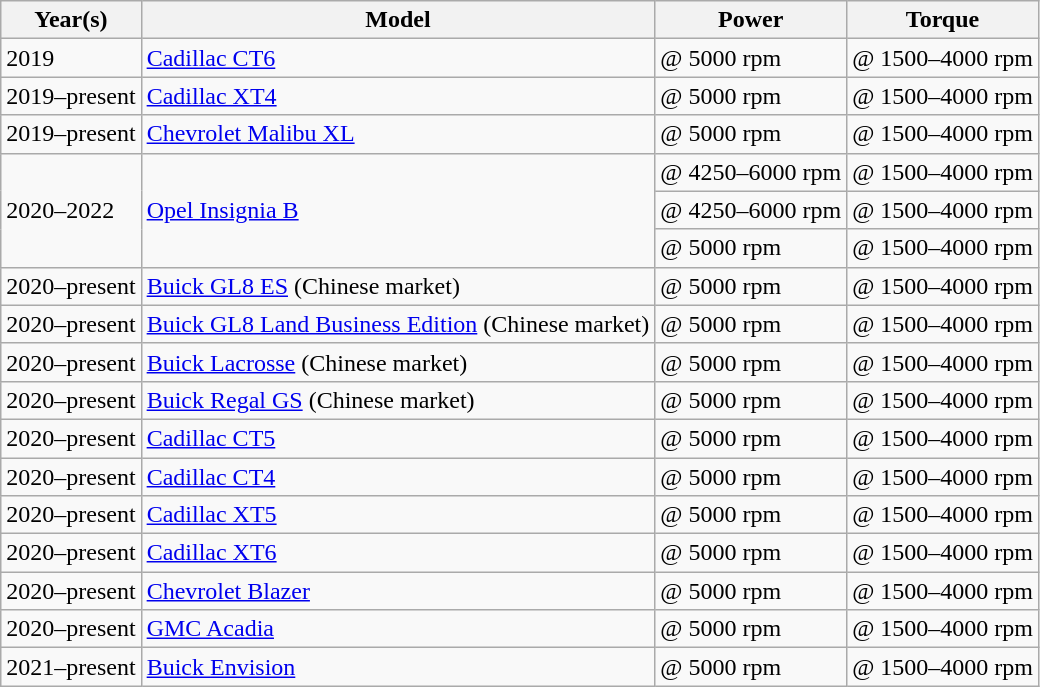<table class="wikitable">
<tr>
<th scope="col">Year(s)</th>
<th scope="col">Model</th>
<th scope="col">Power</th>
<th scope="col">Torque</th>
</tr>
<tr>
<td>2019</td>
<td><a href='#'>Cadillac CT6</a></td>
<td> @ 5000 rpm</td>
<td> @ 1500–4000 rpm</td>
</tr>
<tr>
<td>2019–present</td>
<td><a href='#'>Cadillac XT4</a></td>
<td> @ 5000 rpm</td>
<td> @ 1500–4000 rpm</td>
</tr>
<tr>
<td>2019–present</td>
<td><a href='#'>Chevrolet Malibu XL</a></td>
<td> @ 5000 rpm</td>
<td> @ 1500–4000 rpm</td>
</tr>
<tr>
<td rowspan="3">2020–2022</td>
<td rowspan="3"><a href='#'>Opel Insignia B</a></td>
<td> @ 4250–6000 rpm</td>
<td> @ 1500–4000 rpm</td>
</tr>
<tr>
<td> @ 4250–6000 rpm</td>
<td> @ 1500–4000 rpm</td>
</tr>
<tr>
<td> @ 5000 rpm</td>
<td> @ 1500–4000 rpm</td>
</tr>
<tr>
<td>2020–present</td>
<td><a href='#'>Buick GL8 ES</a> (Chinese market)</td>
<td> @ 5000 rpm</td>
<td> @ 1500–4000 rpm</td>
</tr>
<tr>
<td>2020–present</td>
<td><a href='#'>Buick GL8 Land Business Edition</a> (Chinese market)</td>
<td> @ 5000 rpm</td>
<td> @ 1500–4000 rpm</td>
</tr>
<tr>
<td>2020–present</td>
<td><a href='#'>Buick Lacrosse</a> (Chinese market)</td>
<td> @ 5000 rpm</td>
<td> @ 1500–4000 rpm</td>
</tr>
<tr>
<td>2020–present</td>
<td><a href='#'>Buick Regal GS</a> (Chinese market)</td>
<td> @ 5000 rpm</td>
<td> @ 1500–4000 rpm</td>
</tr>
<tr>
<td>2020–present</td>
<td><a href='#'>Cadillac CT5</a></td>
<td> @ 5000 rpm</td>
<td> @ 1500–4000 rpm</td>
</tr>
<tr>
<td>2020–present</td>
<td><a href='#'>Cadillac CT4</a></td>
<td> @ 5000 rpm</td>
<td> @ 1500–4000 rpm</td>
</tr>
<tr>
<td>2020–present</td>
<td><a href='#'>Cadillac XT5</a></td>
<td> @ 5000 rpm</td>
<td> @ 1500–4000 rpm</td>
</tr>
<tr>
<td>2020–present</td>
<td><a href='#'>Cadillac XT6</a></td>
<td> @ 5000 rpm</td>
<td> @ 1500–4000 rpm</td>
</tr>
<tr>
<td>2020–present</td>
<td><a href='#'>Chevrolet Blazer</a></td>
<td> @ 5000 rpm</td>
<td> @ 1500–4000 rpm</td>
</tr>
<tr>
<td>2020–present</td>
<td><a href='#'>GMC Acadia</a></td>
<td> @ 5000 rpm</td>
<td> @ 1500–4000 rpm</td>
</tr>
<tr>
<td>2021–present</td>
<td><a href='#'>Buick Envision</a></td>
<td> @ 5000 rpm</td>
<td> @ 1500–4000 rpm</td>
</tr>
</table>
